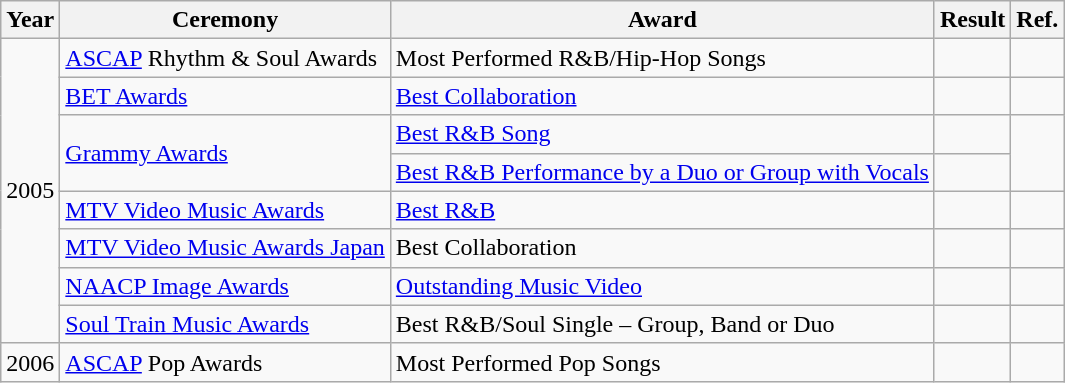<table class="wikitable plainrowheaders">
<tr>
<th scope="col">Year</th>
<th scope="col">Ceremony</th>
<th scope="col">Award</th>
<th scope="col">Result</th>
<th scope="col">Ref.</th>
</tr>
<tr>
<td rowspan=8>2005</td>
<td><a href='#'>ASCAP</a> Rhythm & Soul Awards</td>
<td>Most Performed R&B/Hip-Hop Songs</td>
<td></td>
<td align="center"></td>
</tr>
<tr>
<td><a href='#'>BET Awards</a></td>
<td><a href='#'>Best Collaboration</a></td>
<td></td>
<td align="center"></td>
</tr>
<tr>
<td rowspan=2><a href='#'>Grammy Awards</a></td>
<td><a href='#'>Best R&B Song</a></td>
<td></td>
<td rowspan=2 align="center"></td>
</tr>
<tr>
<td><a href='#'>Best R&B Performance by a Duo or Group with Vocals</a></td>
<td></td>
</tr>
<tr>
<td><a href='#'>MTV Video Music Awards</a></td>
<td><a href='#'>Best R&B</a></td>
<td></td>
<td align="center"></td>
</tr>
<tr>
<td><a href='#'>MTV Video Music Awards Japan</a></td>
<td>Best Collaboration</td>
<td></td>
<td align="center"></td>
</tr>
<tr>
<td><a href='#'>NAACP Image Awards</a></td>
<td><a href='#'>Outstanding Music Video</a></td>
<td></td>
<td align="center"></td>
</tr>
<tr>
<td><a href='#'>Soul Train Music Awards</a></td>
<td>Best R&B/Soul Single – Group, Band or Duo</td>
<td></td>
<td align="center"></td>
</tr>
<tr>
<td rowspan=1>2006</td>
<td><a href='#'>ASCAP</a> Pop Awards</td>
<td>Most Performed Pop Songs</td>
<td></td>
<td align="center"></td>
</tr>
</table>
